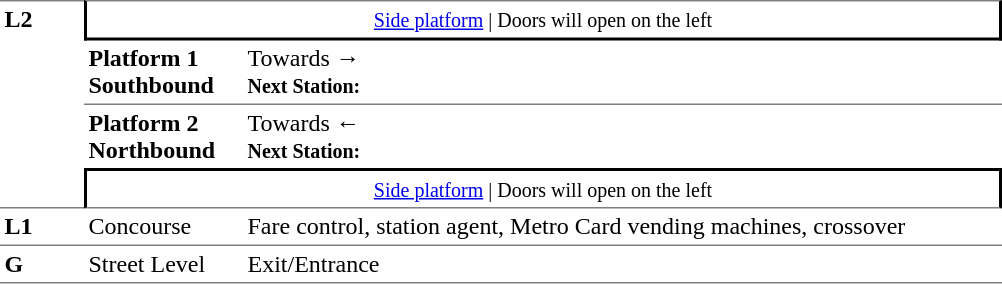<table table border=0 cellspacing=0 cellpadding=3>
<tr>
<td style="border-top:solid 1px grey;border-bottom:solid 1px grey;" width=50 rowspan=4 valign=top><strong>L2</strong></td>
<td style="border-top:solid 1px grey;border-right:solid 2px black;border-left:solid 2px black;border-bottom:solid 2px black;text-align:center;" colspan=2><small><a href='#'>Side platform</a> | Doors will open on the left </small></td>
</tr>
<tr>
<td style="border-bottom:solid 1px grey;" width=100><span><strong>Platform 1</strong><br><strong>Southbound</strong></span></td>
<td style="border-bottom:solid 1px grey;" width=500>Towards → <br><small><strong>Next Station:</strong> </small></td>
</tr>
<tr>
<td><span><strong>Platform 2</strong><br><strong>Northbound</strong></span></td>
<td><span></span>Towards ← <br><small><strong>Next Station:</strong> </small></td>
</tr>
<tr>
<td style="border-top:solid 2px black;border-right:solid 2px black;border-left:solid 2px black;border-bottom:solid 1px grey;text-align:center;" colspan=2><small><a href='#'>Side platform</a> | Doors will open on the left </small></td>
</tr>
<tr>
<td valign=top><strong>L1</strong></td>
<td valign=top>Concourse</td>
<td valign=top>Fare control, station agent, Metro Card vending machines, crossover</td>
</tr>
<tr>
<td style="border-bottom:solid 1px grey;border-top:solid 1px grey;" width=50 valign=top><strong>G</strong></td>
<td style="border-top:solid 1px grey;border-bottom:solid 1px grey;" width=100 valign=top>Street Level</td>
<td style="border-top:solid 1px grey;border-bottom:solid 1px grey;" width=500 valign=top>Exit/Entrance</td>
</tr>
</table>
